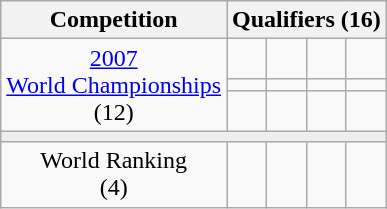<table class="wikitable">
<tr>
<th>Competition</th>
<th colspan=4>Qualifiers (16)</th>
</tr>
<tr>
<td align=center rowspan="3"><a href='#'>2007 <br>World Championships</a> <br> (12)</td>
<td></td>
<td></td>
<td></td>
<td><br></td>
</tr>
<tr>
<td></td>
<td></td>
<td></td>
<td></td>
</tr>
<tr>
<td></td>
<td></td>
<td></td>
<td><br></td>
</tr>
<tr bgcolor=#EEEEEE>
<td colspan=5></td>
</tr>
<tr>
<td align=center>World Ranking <br> (4)</td>
<td></td>
<td></td>
<td></td>
<td></td>
</tr>
</table>
